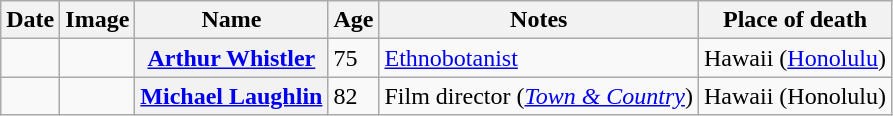<table class="wikitable sortable plainrowheaders">
<tr valign=bottom>
<th scope="col">Date</th>
<th scope="col">Image</th>
<th scope="col">Name</th>
<th scope="col">Age</th>
<th scope="col">Notes</th>
<th scope="col">Place of death</th>
</tr>
<tr>
<td></td>
<td></td>
<th scope="row"><a href='#'>Arthur Whistler</a></th>
<td>75</td>
<td><a href='#'>Ethnobotanist</a></td>
<td>Hawaii (<a href='#'>Honolulu</a>)</td>
</tr>
<tr>
<td></td>
<td></td>
<th scope="row"><a href='#'>Michael Laughlin</a></th>
<td>82</td>
<td>Film director (<em><a href='#'>Town & Country</a></em>)</td>
<td>Hawaii (Honolulu)</td>
</tr>
</table>
